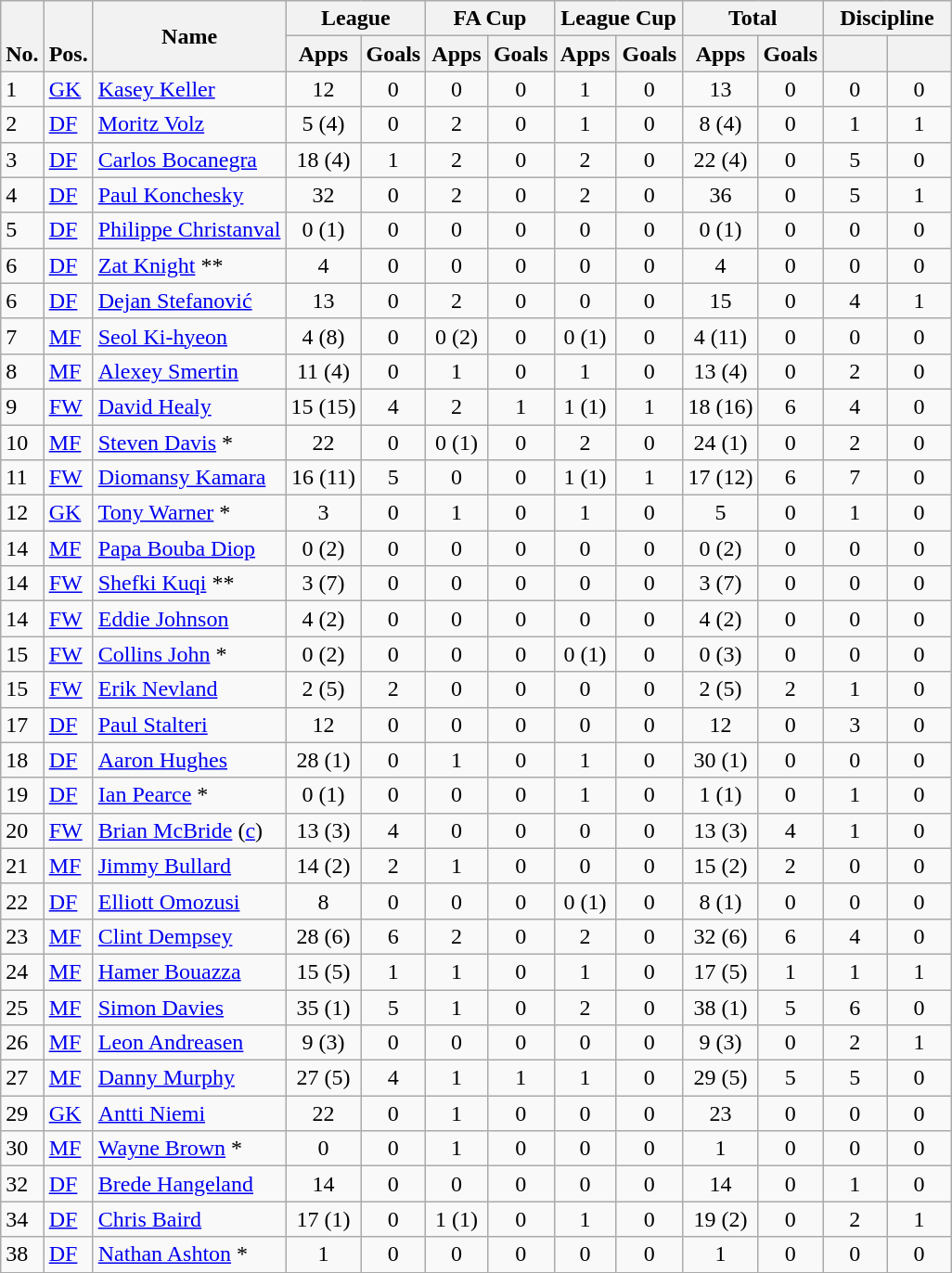<table class="wikitable" style="text-align:center">
<tr>
<th rowspan="2" style="vertical-align:bottom;">No.</th>
<th rowspan="2" style="vertical-align:bottom;">Pos.</th>
<th rowspan="2">Name</th>
<th colspan="2" style="width:85px;">League</th>
<th colspan="2" style="width:85px;">FA Cup</th>
<th colspan="2" style="width:85px;">League Cup</th>
<th colspan="2" style="width:85px;">Total</th>
<th colspan="2" style="width:85px;">Discipline</th>
</tr>
<tr>
<th>Apps</th>
<th>Goals</th>
<th>Apps</th>
<th>Goals</th>
<th>Apps</th>
<th>Goals</th>
<th>Apps</th>
<th>Goals</th>
<th></th>
<th></th>
</tr>
<tr>
<td align="left">1</td>
<td align="left"><a href='#'>GK</a></td>
<td align="left"> <a href='#'>Kasey Keller</a></td>
<td>12</td>
<td>0</td>
<td>0</td>
<td>0</td>
<td>1</td>
<td>0</td>
<td>13</td>
<td>0</td>
<td>0</td>
<td>0</td>
</tr>
<tr>
<td align="left">2</td>
<td align="left"><a href='#'>DF</a></td>
<td align="left"> <a href='#'>Moritz Volz</a></td>
<td>5 (4)</td>
<td>0</td>
<td>2</td>
<td>0</td>
<td>1</td>
<td>0</td>
<td>8 (4)</td>
<td>0</td>
<td>1</td>
<td>1</td>
</tr>
<tr>
<td align="left">3</td>
<td align="left"><a href='#'>DF</a></td>
<td align="left"> <a href='#'>Carlos Bocanegra</a></td>
<td>18 (4)</td>
<td>1</td>
<td>2</td>
<td>0</td>
<td>2</td>
<td>0</td>
<td>22 (4)</td>
<td>0</td>
<td>5</td>
<td>0</td>
</tr>
<tr>
<td align="left">4</td>
<td align="left"><a href='#'>DF</a></td>
<td align="left"> <a href='#'>Paul Konchesky</a></td>
<td>32</td>
<td>0</td>
<td>2</td>
<td>0</td>
<td>2</td>
<td>0</td>
<td>36</td>
<td>0</td>
<td>5</td>
<td>1</td>
</tr>
<tr>
<td align="left">5</td>
<td align="left"><a href='#'>DF</a></td>
<td align="left"> <a href='#'>Philippe Christanval</a></td>
<td>0 (1)</td>
<td>0</td>
<td>0</td>
<td>0</td>
<td>0</td>
<td>0</td>
<td>0 (1)</td>
<td>0</td>
<td>0</td>
<td>0</td>
</tr>
<tr>
<td align="left">6</td>
<td align="left"><a href='#'>DF</a></td>
<td align="left"> <a href='#'>Zat Knight</a> **</td>
<td>4</td>
<td>0</td>
<td>0</td>
<td>0</td>
<td>0</td>
<td>0</td>
<td>4</td>
<td>0</td>
<td>0</td>
<td>0</td>
</tr>
<tr>
<td align="left">6</td>
<td align="left"><a href='#'>DF</a></td>
<td align="left"> <a href='#'>Dejan Stefanović</a></td>
<td>13</td>
<td>0</td>
<td>2</td>
<td>0</td>
<td>0</td>
<td>0</td>
<td>15</td>
<td>0</td>
<td>4</td>
<td>1</td>
</tr>
<tr>
<td align="left">7</td>
<td align="left"><a href='#'>MF</a></td>
<td align="left"> <a href='#'>Seol Ki-hyeon</a></td>
<td>4 (8)</td>
<td>0</td>
<td>0 (2)</td>
<td>0</td>
<td>0 (1)</td>
<td>0</td>
<td>4 (11)</td>
<td>0</td>
<td>0</td>
<td>0</td>
</tr>
<tr>
<td align="left">8</td>
<td align="left"><a href='#'>MF</a></td>
<td align="left"> <a href='#'>Alexey Smertin</a></td>
<td>11 (4)</td>
<td>0</td>
<td>1</td>
<td>0</td>
<td>1</td>
<td>0</td>
<td>13 (4)</td>
<td>0</td>
<td>2</td>
<td>0</td>
</tr>
<tr>
<td align="left">9</td>
<td align="left"><a href='#'>FW</a></td>
<td align="left"> <a href='#'>David Healy</a></td>
<td>15 (15)</td>
<td>4</td>
<td>2</td>
<td>1</td>
<td>1 (1)</td>
<td>1</td>
<td>18 (16)</td>
<td>6</td>
<td>4</td>
<td>0</td>
</tr>
<tr>
<td align="left">10</td>
<td align="left"><a href='#'>MF</a></td>
<td align="left"> <a href='#'>Steven Davis</a> *</td>
<td>22</td>
<td>0</td>
<td>0 (1)</td>
<td>0</td>
<td>2</td>
<td>0</td>
<td>24 (1)</td>
<td>0</td>
<td>2</td>
<td>0</td>
</tr>
<tr>
<td align="left">11</td>
<td align="left"><a href='#'>FW</a></td>
<td align="left"> <a href='#'>Diomansy Kamara</a></td>
<td>16 (11)</td>
<td>5</td>
<td>0</td>
<td>0</td>
<td>1 (1)</td>
<td>1</td>
<td>17 (12)</td>
<td>6</td>
<td>7</td>
<td>0</td>
</tr>
<tr>
<td align="left">12</td>
<td align="left"><a href='#'>GK</a></td>
<td align="left"> <a href='#'>Tony Warner</a> *</td>
<td>3</td>
<td>0</td>
<td>1</td>
<td>0</td>
<td>1</td>
<td>0</td>
<td>5</td>
<td>0</td>
<td>1</td>
<td>0</td>
</tr>
<tr>
<td align="left">14</td>
<td align="left"><a href='#'>MF</a></td>
<td align="left"> <a href='#'>Papa Bouba Diop</a></td>
<td>0 (2)</td>
<td>0</td>
<td>0</td>
<td>0</td>
<td>0</td>
<td>0</td>
<td>0 (2)</td>
<td>0</td>
<td>0</td>
<td>0</td>
</tr>
<tr>
<td align="left">14</td>
<td align="left"><a href='#'>FW</a></td>
<td align="left"> <a href='#'>Shefki Kuqi</a> **</td>
<td>3 (7)</td>
<td>0</td>
<td>0</td>
<td>0</td>
<td>0</td>
<td>0</td>
<td>3 (7)</td>
<td>0</td>
<td>0</td>
<td>0</td>
</tr>
<tr>
<td align="left">14</td>
<td align="left"><a href='#'>FW</a></td>
<td align="left"> <a href='#'>Eddie Johnson</a></td>
<td>4 (2)</td>
<td>0</td>
<td>0</td>
<td>0</td>
<td>0</td>
<td>0</td>
<td>4 (2)</td>
<td>0</td>
<td>0</td>
<td>0</td>
</tr>
<tr>
<td align="left">15</td>
<td align="left"><a href='#'>FW</a></td>
<td align="left"> <a href='#'>Collins John</a> *</td>
<td>0 (2)</td>
<td>0</td>
<td>0</td>
<td>0</td>
<td>0 (1)</td>
<td>0</td>
<td>0 (3)</td>
<td>0</td>
<td>0</td>
<td>0</td>
</tr>
<tr>
<td align="left">15</td>
<td align="left"><a href='#'>FW</a></td>
<td align="left"> <a href='#'>Erik Nevland</a></td>
<td>2 (5)</td>
<td>2</td>
<td>0</td>
<td>0</td>
<td>0</td>
<td>0</td>
<td>2 (5)</td>
<td>2</td>
<td>1</td>
<td>0</td>
</tr>
<tr>
<td align="left">17</td>
<td align="left"><a href='#'>DF</a></td>
<td align="left"> <a href='#'>Paul Stalteri</a></td>
<td>12</td>
<td>0</td>
<td>0</td>
<td>0</td>
<td>0</td>
<td>0</td>
<td>12</td>
<td>0</td>
<td>3</td>
<td>0</td>
</tr>
<tr>
<td align="left">18</td>
<td align="left"><a href='#'>DF</a></td>
<td align="left"> <a href='#'>Aaron Hughes</a></td>
<td>28 (1)</td>
<td>0</td>
<td>1</td>
<td>0</td>
<td>1</td>
<td>0</td>
<td>30 (1)</td>
<td>0</td>
<td>0</td>
<td>0</td>
</tr>
<tr>
<td align="left">19</td>
<td align="left"><a href='#'>DF</a></td>
<td align="left"> <a href='#'>Ian Pearce</a> *</td>
<td>0 (1)</td>
<td>0</td>
<td>0</td>
<td>0</td>
<td>1</td>
<td>0</td>
<td>1 (1)</td>
<td>0</td>
<td>1</td>
<td>0</td>
</tr>
<tr>
<td align="left">20</td>
<td align="left"><a href='#'>FW</a></td>
<td align="left"> <a href='#'>Brian McBride</a> (<a href='#'>c</a>)</td>
<td>13 (3)</td>
<td>4</td>
<td>0</td>
<td>0</td>
<td>0</td>
<td>0</td>
<td>13 (3)</td>
<td>4</td>
<td>1</td>
<td>0</td>
</tr>
<tr>
<td align="left">21</td>
<td align="left"><a href='#'>MF</a></td>
<td align="left"> <a href='#'>Jimmy Bullard</a></td>
<td>14 (2)</td>
<td>2</td>
<td>1</td>
<td>0</td>
<td>0</td>
<td>0</td>
<td>15 (2)</td>
<td>2</td>
<td>0</td>
<td>0</td>
</tr>
<tr>
<td align="left">22</td>
<td align="left"><a href='#'>DF</a></td>
<td align="left"> <a href='#'>Elliott Omozusi</a></td>
<td>8</td>
<td>0</td>
<td>0</td>
<td>0</td>
<td>0 (1)</td>
<td>0</td>
<td>8 (1)</td>
<td>0</td>
<td>0</td>
<td>0</td>
</tr>
<tr>
<td align="left">23</td>
<td align="left"><a href='#'>MF</a></td>
<td align="left"> <a href='#'>Clint Dempsey</a></td>
<td>28 (6)</td>
<td>6</td>
<td>2</td>
<td>0</td>
<td>2</td>
<td>0</td>
<td>32 (6)</td>
<td>6</td>
<td>4</td>
<td>0</td>
</tr>
<tr>
<td align="left">24</td>
<td align="left"><a href='#'>MF</a></td>
<td align="left"> <a href='#'>Hamer Bouazza</a></td>
<td>15 (5)</td>
<td>1</td>
<td>1</td>
<td>0</td>
<td>1</td>
<td>0</td>
<td>17 (5)</td>
<td>1</td>
<td>1</td>
<td>1</td>
</tr>
<tr>
<td align="left">25</td>
<td align="left"><a href='#'>MF</a></td>
<td align="left"> <a href='#'>Simon Davies</a></td>
<td>35 (1)</td>
<td>5</td>
<td>1</td>
<td>0</td>
<td>2</td>
<td>0</td>
<td>38 (1)</td>
<td>5</td>
<td>6</td>
<td>0</td>
</tr>
<tr>
<td align="left">26</td>
<td align="left"><a href='#'>MF</a></td>
<td align="left"> <a href='#'>Leon Andreasen</a></td>
<td>9 (3)</td>
<td>0</td>
<td>0</td>
<td>0</td>
<td>0</td>
<td>0</td>
<td>9 (3)</td>
<td>0</td>
<td>2</td>
<td>1</td>
</tr>
<tr>
<td align="left">27</td>
<td align="left"><a href='#'>MF</a></td>
<td align="left"> <a href='#'>Danny Murphy</a></td>
<td>27 (5)</td>
<td>4</td>
<td>1</td>
<td>1</td>
<td>1</td>
<td>0</td>
<td>29 (5)</td>
<td>5</td>
<td>5</td>
<td>0</td>
</tr>
<tr>
<td align="left">29</td>
<td align="left"><a href='#'>GK</a></td>
<td align="left"> <a href='#'>Antti Niemi</a></td>
<td>22</td>
<td>0</td>
<td>1</td>
<td>0</td>
<td>0</td>
<td>0</td>
<td>23</td>
<td>0</td>
<td>0</td>
<td>0</td>
</tr>
<tr>
<td align="left">30</td>
<td align="left"><a href='#'>MF</a></td>
<td align="left"> <a href='#'>Wayne Brown</a> *</td>
<td>0</td>
<td>0</td>
<td>1</td>
<td>0</td>
<td>0</td>
<td>0</td>
<td>1</td>
<td>0</td>
<td>0</td>
<td>0</td>
</tr>
<tr>
<td align="left">32</td>
<td align="left"><a href='#'>DF</a></td>
<td align="left"> <a href='#'>Brede Hangeland</a></td>
<td>14</td>
<td>0</td>
<td>0</td>
<td>0</td>
<td>0</td>
<td>0</td>
<td>14</td>
<td>0</td>
<td>1</td>
<td>0</td>
</tr>
<tr>
<td align="left">34</td>
<td align="left"><a href='#'>DF</a></td>
<td align="left"> <a href='#'>Chris Baird</a></td>
<td>17 (1)</td>
<td>0</td>
<td>1 (1)</td>
<td>0</td>
<td>1</td>
<td>0</td>
<td>19 (2)</td>
<td>0</td>
<td>2</td>
<td>1</td>
</tr>
<tr>
<td align="left">38</td>
<td align="left"><a href='#'>DF</a></td>
<td align="left"> <a href='#'>Nathan Ashton</a> *</td>
<td>1</td>
<td>0</td>
<td>0</td>
<td>0</td>
<td>0</td>
<td>0</td>
<td>1</td>
<td>0</td>
<td>0</td>
<td>0</td>
</tr>
</table>
